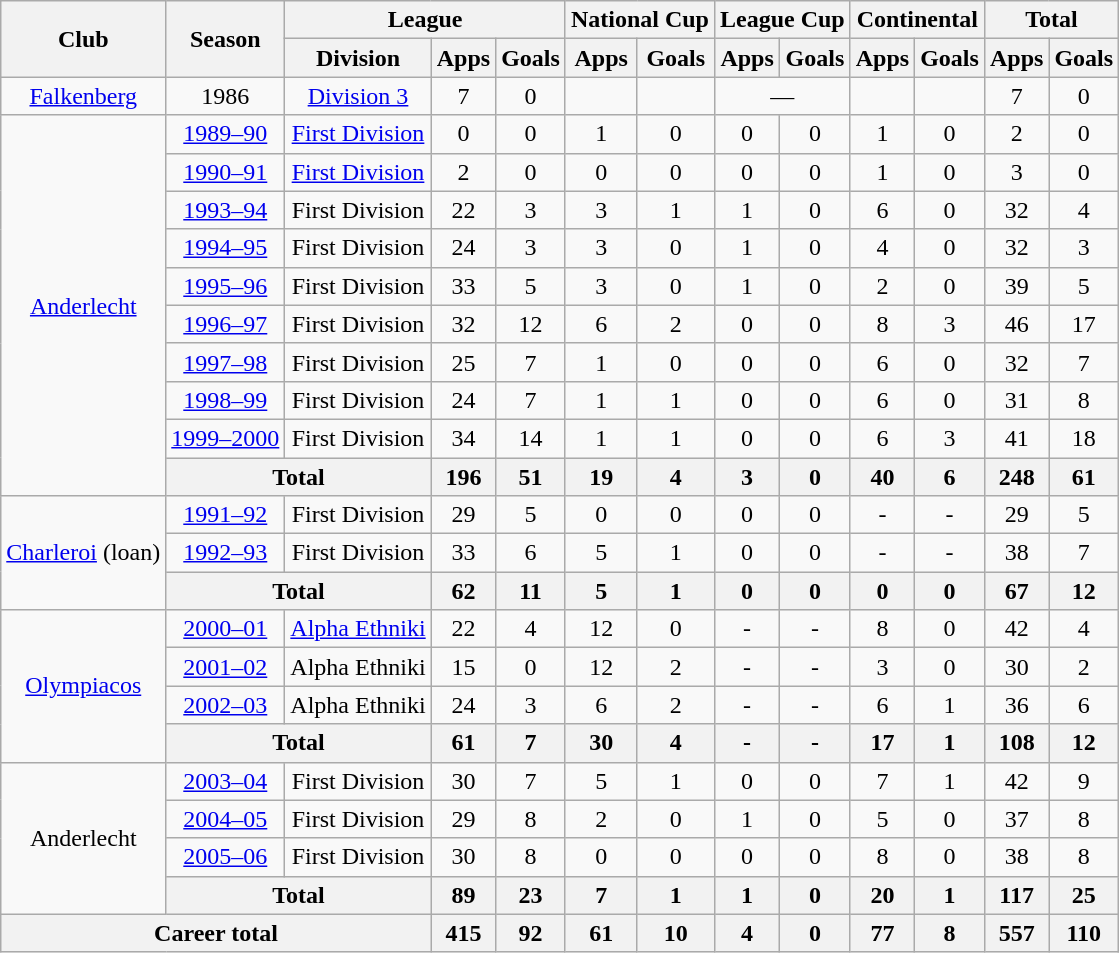<table class="wikitable" style="text-align:center">
<tr>
<th rowspan="2">Club</th>
<th rowspan="2">Season</th>
<th colspan="3">League</th>
<th colspan="2">National Cup</th>
<th colspan="2">League Cup</th>
<th colspan="2">Continental</th>
<th colspan="2">Total</th>
</tr>
<tr>
<th>Division</th>
<th>Apps</th>
<th>Goals</th>
<th>Apps</th>
<th>Goals</th>
<th>Apps</th>
<th>Goals</th>
<th>Apps</th>
<th>Goals</th>
<th>Apps</th>
<th>Goals</th>
</tr>
<tr>
<td><a href='#'>Falkenberg</a></td>
<td>1986</td>
<td><a href='#'>Division 3</a></td>
<td>7</td>
<td>0</td>
<td></td>
<td></td>
<td colspan=2>—</td>
<td></td>
<td></td>
<td>7</td>
<td>0</td>
</tr>
<tr>
<td rowspan="10"><a href='#'>Anderlecht</a></td>
<td><a href='#'>1989–90</a></td>
<td><a href='#'>First Division</a></td>
<td>0</td>
<td>0</td>
<td>1</td>
<td>0</td>
<td>0</td>
<td>0</td>
<td>1</td>
<td>0</td>
<td>2</td>
<td>0</td>
</tr>
<tr>
<td><a href='#'>1990–91</a></td>
<td><a href='#'>First Division</a></td>
<td>2</td>
<td>0</td>
<td>0</td>
<td>0</td>
<td>0</td>
<td>0</td>
<td>1</td>
<td>0</td>
<td>3</td>
<td>0</td>
</tr>
<tr>
<td><a href='#'>1993–94</a></td>
<td>First Division</td>
<td>22</td>
<td>3</td>
<td>3</td>
<td>1</td>
<td>1</td>
<td>0</td>
<td>6</td>
<td>0</td>
<td>32</td>
<td>4</td>
</tr>
<tr>
<td><a href='#'>1994–95</a></td>
<td>First Division</td>
<td>24</td>
<td>3</td>
<td>3</td>
<td>0</td>
<td>1</td>
<td>0</td>
<td>4</td>
<td>0</td>
<td>32</td>
<td>3</td>
</tr>
<tr>
<td><a href='#'>1995–96</a></td>
<td>First Division</td>
<td>33</td>
<td>5</td>
<td>3</td>
<td>0</td>
<td>1</td>
<td>0</td>
<td>2</td>
<td>0</td>
<td>39</td>
<td>5</td>
</tr>
<tr>
<td><a href='#'>1996–97</a></td>
<td>First Division</td>
<td>32</td>
<td>12</td>
<td>6</td>
<td>2</td>
<td>0</td>
<td>0</td>
<td>8</td>
<td>3</td>
<td>46</td>
<td>17</td>
</tr>
<tr>
<td><a href='#'>1997–98</a></td>
<td>First Division</td>
<td>25</td>
<td>7</td>
<td>1</td>
<td>0</td>
<td>0</td>
<td>0</td>
<td>6</td>
<td>0</td>
<td>32</td>
<td>7</td>
</tr>
<tr>
<td><a href='#'>1998–99</a></td>
<td>First Division</td>
<td>24</td>
<td>7</td>
<td>1</td>
<td>1</td>
<td>0</td>
<td>0</td>
<td>6</td>
<td>0</td>
<td>31</td>
<td>8</td>
</tr>
<tr>
<td><a href='#'>1999–2000</a></td>
<td>First Division</td>
<td>34</td>
<td>14</td>
<td>1</td>
<td>1</td>
<td>0</td>
<td>0</td>
<td>6</td>
<td>3</td>
<td>41</td>
<td>18</td>
</tr>
<tr>
<th colspan="2">Total</th>
<th>196</th>
<th>51</th>
<th>19</th>
<th>4</th>
<th>3</th>
<th>0</th>
<th>40</th>
<th>6</th>
<th>248</th>
<th>61</th>
</tr>
<tr>
<td rowspan="3"><a href='#'>Charleroi</a> (loan)</td>
<td><a href='#'>1991–92</a></td>
<td>First Division</td>
<td>29</td>
<td>5</td>
<td>0</td>
<td>0</td>
<td>0</td>
<td>0</td>
<td>-</td>
<td>-</td>
<td>29</td>
<td>5</td>
</tr>
<tr>
<td><a href='#'>1992–93</a></td>
<td>First Division</td>
<td>33</td>
<td>6</td>
<td>5</td>
<td>1</td>
<td>0</td>
<td>0</td>
<td>-</td>
<td>-</td>
<td>38</td>
<td>7</td>
</tr>
<tr>
<th colspan="2">Total</th>
<th>62</th>
<th>11</th>
<th>5</th>
<th>1</th>
<th>0</th>
<th>0</th>
<th>0</th>
<th>0</th>
<th>67</th>
<th>12</th>
</tr>
<tr>
<td rowspan="4"><a href='#'>Olympiacos</a></td>
<td><a href='#'>2000–01</a></td>
<td><a href='#'>Alpha Ethniki</a></td>
<td>22</td>
<td>4</td>
<td>12</td>
<td>0</td>
<td>-</td>
<td>-</td>
<td>8</td>
<td>0</td>
<td>42</td>
<td>4</td>
</tr>
<tr>
<td><a href='#'>2001–02</a></td>
<td>Alpha Ethniki</td>
<td>15</td>
<td>0</td>
<td>12</td>
<td>2</td>
<td>-</td>
<td>-</td>
<td>3</td>
<td>0</td>
<td>30</td>
<td>2</td>
</tr>
<tr>
<td><a href='#'>2002–03</a></td>
<td>Alpha Ethniki</td>
<td>24</td>
<td>3</td>
<td>6</td>
<td>2</td>
<td>-</td>
<td>-</td>
<td>6</td>
<td>1</td>
<td>36</td>
<td>6</td>
</tr>
<tr>
<th colspan="2">Total</th>
<th>61</th>
<th>7</th>
<th>30</th>
<th>4</th>
<th>-</th>
<th>-</th>
<th>17</th>
<th>1</th>
<th>108</th>
<th>12</th>
</tr>
<tr>
<td rowspan="4">Anderlecht</td>
<td><a href='#'>2003–04</a></td>
<td>First Division</td>
<td>30</td>
<td>7</td>
<td>5</td>
<td>1</td>
<td>0</td>
<td>0</td>
<td>7</td>
<td>1</td>
<td>42</td>
<td>9</td>
</tr>
<tr>
<td><a href='#'>2004–05</a></td>
<td>First Division</td>
<td>29</td>
<td>8</td>
<td>2</td>
<td>0</td>
<td>1</td>
<td>0</td>
<td>5</td>
<td>0</td>
<td>37</td>
<td>8</td>
</tr>
<tr>
<td><a href='#'>2005–06</a></td>
<td>First Division</td>
<td>30</td>
<td>8</td>
<td>0</td>
<td>0</td>
<td>0</td>
<td>0</td>
<td>8</td>
<td>0</td>
<td>38</td>
<td>8</td>
</tr>
<tr>
<th colspan="2">Total</th>
<th>89</th>
<th>23</th>
<th>7</th>
<th>1</th>
<th>1</th>
<th>0</th>
<th>20</th>
<th>1</th>
<th>117</th>
<th>25</th>
</tr>
<tr>
<th colspan="3">Career total</th>
<th>415</th>
<th>92</th>
<th>61</th>
<th>10</th>
<th>4</th>
<th>0</th>
<th>77</th>
<th>8</th>
<th>557</th>
<th>110</th>
</tr>
</table>
